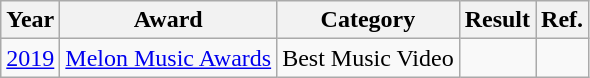<table class="wikitable" style="text-align:center;">
<tr>
<th>Year</th>
<th>Award</th>
<th>Category</th>
<th>Result</th>
<th>Ref.</th>
</tr>
<tr>
<td><a href='#'>2019</a></td>
<td><a href='#'>Melon Music Awards</a></td>
<td>Best Music Video</td>
<td></td>
<td></td>
</tr>
</table>
